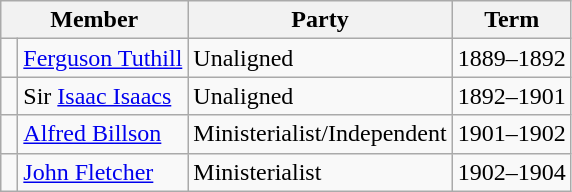<table class="wikitable">
<tr>
<th colspan="2">Member</th>
<th>Party</th>
<th>Term</th>
</tr>
<tr>
<td> </td>
<td><a href='#'>Ferguson Tuthill</a></td>
<td>Unaligned</td>
<td>1889–1892</td>
</tr>
<tr>
<td> </td>
<td>Sir <a href='#'>Isaac Isaacs</a></td>
<td>Unaligned</td>
<td>1892–1901</td>
</tr>
<tr>
<td> </td>
<td><a href='#'>Alfred Billson</a></td>
<td>Ministerialist/Independent</td>
<td>1901–1902</td>
</tr>
<tr>
<td> </td>
<td><a href='#'>John Fletcher</a></td>
<td>Ministerialist</td>
<td>1902–1904</td>
</tr>
</table>
